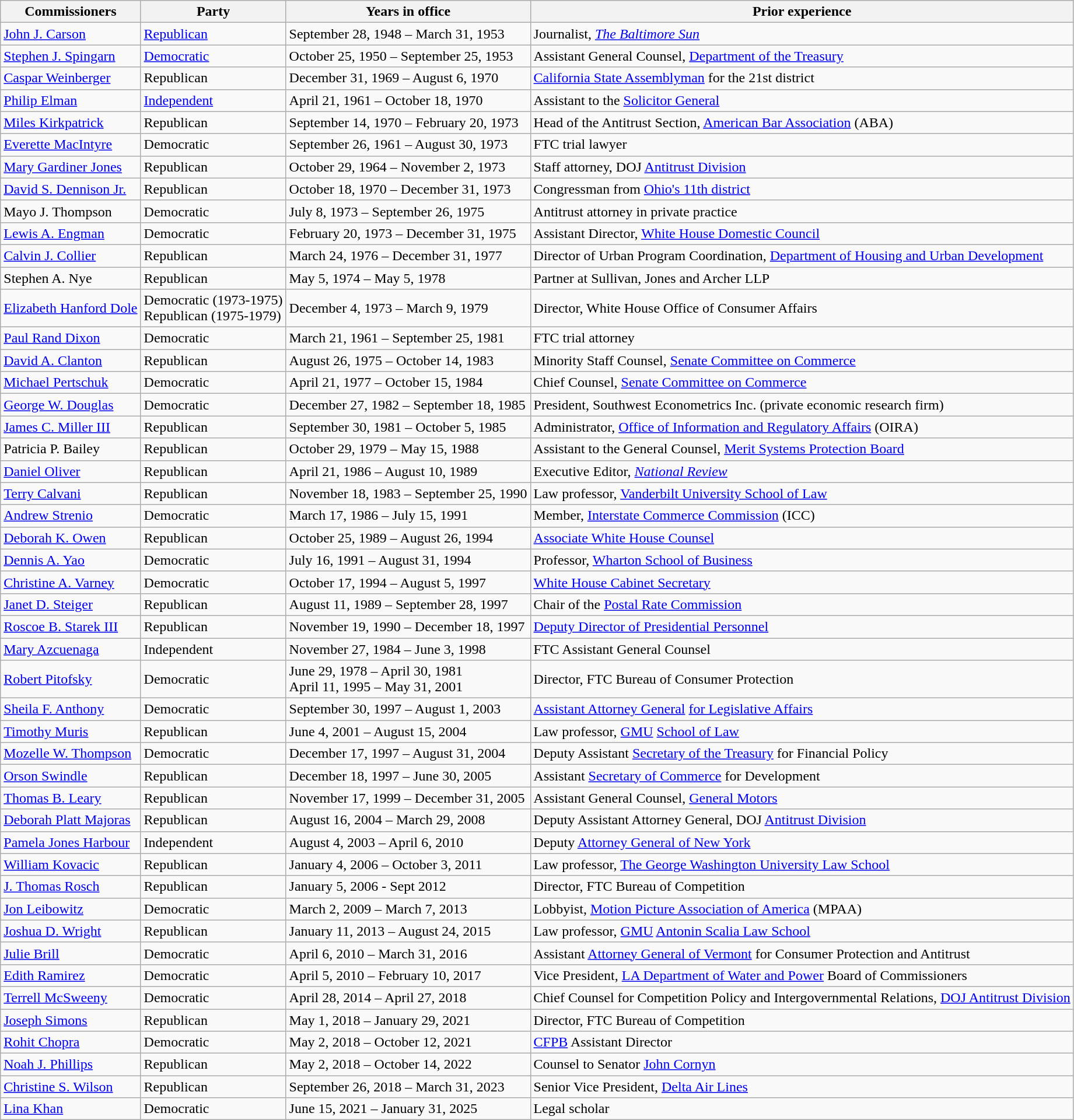<table class="wikitable mw-collapsible">
<tr>
<th>Commissioners</th>
<th>Party</th>
<th>Years in office</th>
<th>Prior experience</th>
</tr>
<tr>
<td><a href='#'>John J. Carson</a></td>
<td><a href='#'>Republican</a></td>
<td>September 28, 1948 – March 31, 1953</td>
<td>Journalist, <em><a href='#'>The Baltimore Sun</a></em></td>
</tr>
<tr>
<td><a href='#'>Stephen J. Spingarn</a></td>
<td><a href='#'>Democratic</a></td>
<td>October 25, 1950 – September 25, 1953</td>
<td>Assistant General Counsel, <a href='#'>Department of the Treasury</a></td>
</tr>
<tr>
<td><a href='#'>Caspar Weinberger</a></td>
<td>Republican</td>
<td>December 31, 1969 – August 6, 1970</td>
<td><a href='#'>California State Assemblyman</a> for the 21st district</td>
</tr>
<tr>
<td><a href='#'>Philip Elman</a></td>
<td><a href='#'>Independent</a></td>
<td>April 21, 1961 – October 18, 1970</td>
<td>Assistant to the <a href='#'>Solicitor General</a></td>
</tr>
<tr>
<td><a href='#'>Miles Kirkpatrick</a></td>
<td>Republican</td>
<td>September 14, 1970 – February 20, 1973</td>
<td>Head of the Antitrust Section, <a href='#'>American Bar Association</a> (ABA)</td>
</tr>
<tr>
<td><a href='#'>Everette MacIntyre</a></td>
<td>Democratic</td>
<td>September 26, 1961 – August 30, 1973</td>
<td>FTC trial lawyer</td>
</tr>
<tr>
<td><a href='#'>Mary Gardiner Jones</a></td>
<td>Republican</td>
<td>October 29, 1964 – November 2, 1973</td>
<td>Staff attorney, DOJ <a href='#'>Antitrust Division</a></td>
</tr>
<tr>
<td><a href='#'>David S. Dennison Jr.</a></td>
<td>Republican</td>
<td>October 18, 1970 – December 31, 1973</td>
<td>Congressman from <a href='#'>Ohio's 11th district</a></td>
</tr>
<tr>
<td>Mayo J. Thompson</td>
<td>Democratic</td>
<td>July 8, 1973 – September 26, 1975</td>
<td>Antitrust attorney in private practice</td>
</tr>
<tr>
<td><a href='#'>Lewis A. Engman</a></td>
<td>Democratic</td>
<td>February 20, 1973 – December 31, 1975</td>
<td>Assistant Director, <a href='#'>White House Domestic Council</a></td>
</tr>
<tr>
<td><a href='#'>Calvin J. Collier</a></td>
<td>Republican</td>
<td>March 24, 1976 – December 31, 1977</td>
<td>Director of Urban Program Coordination, <a href='#'>Department of Housing and Urban Development</a></td>
</tr>
<tr>
<td>Stephen A. Nye</td>
<td>Republican</td>
<td>May 5, 1974 – May 5, 1978</td>
<td>Partner at Sullivan, Jones and Archer LLP</td>
</tr>
<tr>
<td><a href='#'>Elizabeth Hanford Dole</a></td>
<td>Democratic (1973-1975)<br>Republican (1975-1979)</td>
<td>December 4, 1973 – March 9, 1979</td>
<td>Director, White House Office of Consumer Affairs</td>
</tr>
<tr>
<td><a href='#'>Paul Rand Dixon</a></td>
<td>Democratic</td>
<td>March 21, 1961 – September 25, 1981</td>
<td>FTC trial attorney</td>
</tr>
<tr>
<td><a href='#'>David A. Clanton</a></td>
<td>Republican</td>
<td>August 26, 1975 – October 14, 1983</td>
<td>Minority Staff Counsel, <a href='#'>Senate Committee on Commerce</a></td>
</tr>
<tr>
<td><a href='#'>Michael Pertschuk</a></td>
<td>Democratic</td>
<td>April 21, 1977 – October 15, 1984</td>
<td>Chief Counsel, <a href='#'>Senate Committee on Commerce</a></td>
</tr>
<tr>
<td><a href='#'>George W. Douglas</a></td>
<td>Democratic</td>
<td>December 27, 1982 – September 18, 1985</td>
<td>President, Southwest Econometrics Inc. (private economic research firm)</td>
</tr>
<tr>
<td><a href='#'>James C. Miller III</a></td>
<td>Republican</td>
<td>September 30, 1981 – October 5, 1985</td>
<td>Administrator, <a href='#'>Office of Information and Regulatory Affairs</a> (OIRA)</td>
</tr>
<tr>
<td>Patricia P. Bailey</td>
<td>Republican</td>
<td>October 29, 1979 – May 15, 1988</td>
<td>Assistant to the General Counsel, <a href='#'>Merit Systems Protection Board</a></td>
</tr>
<tr>
<td><a href='#'>Daniel Oliver</a></td>
<td>Republican</td>
<td>April 21, 1986 – August 10, 1989</td>
<td>Executive Editor, <em><a href='#'>National Review</a></em></td>
</tr>
<tr>
<td><a href='#'>Terry Calvani</a></td>
<td>Republican</td>
<td>November 18, 1983 – September 25, 1990</td>
<td>Law professor, <a href='#'>Vanderbilt University School of Law</a></td>
</tr>
<tr>
<td><a href='#'>Andrew Strenio</a></td>
<td>Democratic</td>
<td>March 17, 1986 – July 15, 1991</td>
<td>Member, <a href='#'>Interstate Commerce Commission</a> (ICC)</td>
</tr>
<tr>
<td><a href='#'>Deborah K. Owen</a></td>
<td>Republican</td>
<td>October 25, 1989 – August 26, 1994</td>
<td><a href='#'>Associate White House Counsel</a></td>
</tr>
<tr>
<td><a href='#'>Dennis A. Yao</a></td>
<td>Democratic</td>
<td>July 16, 1991 – August 31, 1994</td>
<td>Professor, <a href='#'>Wharton School of Business</a></td>
</tr>
<tr>
<td><a href='#'>Christine A. Varney</a></td>
<td>Democratic</td>
<td>October 17, 1994 – August 5, 1997</td>
<td><a href='#'>White House Cabinet Secretary</a></td>
</tr>
<tr>
<td><a href='#'>Janet D. Steiger</a></td>
<td>Republican</td>
<td>August 11, 1989 – September 28, 1997</td>
<td>Chair of the <a href='#'>Postal Rate Commission</a></td>
</tr>
<tr>
<td><a href='#'>Roscoe B. Starek III</a></td>
<td>Republican</td>
<td>November 19, 1990 – December 18, 1997</td>
<td><a href='#'>Deputy Director of Presidential Personnel</a></td>
</tr>
<tr>
<td><a href='#'>Mary Azcuenaga</a></td>
<td>Independent</td>
<td>November 27, 1984 – June 3, 1998</td>
<td>FTC Assistant General Counsel</td>
</tr>
<tr>
<td><a href='#'>Robert Pitofsky</a></td>
<td>Democratic</td>
<td>June 29, 1978 – April 30, 1981<br>April 11, 1995 – May 31, 2001</td>
<td>Director, FTC Bureau of Consumer Protection</td>
</tr>
<tr>
<td><a href='#'>Sheila F. Anthony</a></td>
<td>Democratic</td>
<td>September 30, 1997 – August 1, 2003</td>
<td><a href='#'>Assistant Attorney General</a> <a href='#'>for Legislative Affairs</a></td>
</tr>
<tr>
<td><a href='#'>Timothy Muris</a></td>
<td>Republican</td>
<td>June 4, 2001 – August 15, 2004</td>
<td>Law professor, <a href='#'>GMU</a> <a href='#'>School of Law</a></td>
</tr>
<tr>
<td><a href='#'>Mozelle W. Thompson</a></td>
<td>Democratic</td>
<td>December 17, 1997 – August 31, 2004</td>
<td>Deputy Assistant <a href='#'>Secretary of the Treasury</a> for Financial Policy</td>
</tr>
<tr>
<td><a href='#'>Orson Swindle</a></td>
<td>Republican</td>
<td>December 18, 1997 – June 30, 2005</td>
<td>Assistant <a href='#'>Secretary of Commerce</a> for Development</td>
</tr>
<tr>
<td><a href='#'>Thomas B. Leary</a></td>
<td>Republican</td>
<td>November 17, 1999 – December 31, 2005</td>
<td>Assistant General Counsel, <a href='#'>General Motors</a></td>
</tr>
<tr>
<td><a href='#'>Deborah Platt Majoras</a></td>
<td>Republican</td>
<td>August 16, 2004 – March 29, 2008</td>
<td>Deputy Assistant Attorney General, DOJ <a href='#'>Antitrust Division</a></td>
</tr>
<tr>
<td><a href='#'>Pamela Jones Harbour</a></td>
<td>Independent</td>
<td>August 4, 2003 – April 6, 2010</td>
<td>Deputy <a href='#'>Attorney General of New York</a></td>
</tr>
<tr>
<td><a href='#'>William Kovacic</a></td>
<td>Republican</td>
<td>January 4, 2006 – October 3, 2011</td>
<td>Law professor, <a href='#'>The George Washington University Law School</a></td>
</tr>
<tr>
<td><a href='#'>J. Thomas Rosch</a></td>
<td>Republican</td>
<td>January 5, 2006 - Sept 2012</td>
<td>Director, FTC Bureau of Competition</td>
</tr>
<tr>
<td><a href='#'>Jon Leibowitz</a></td>
<td>Democratic</td>
<td>March 2, 2009 – March 7, 2013</td>
<td>Lobbyist, <a href='#'>Motion Picture Association of America</a> (MPAA)</td>
</tr>
<tr>
<td><a href='#'>Joshua D. Wright</a></td>
<td>Republican</td>
<td>January 11, 2013 – August 24, 2015</td>
<td>Law professor, <a href='#'>GMU</a> <a href='#'>Antonin Scalia Law School</a></td>
</tr>
<tr>
<td><a href='#'>Julie Brill</a></td>
<td>Democratic</td>
<td>April 6, 2010 – March 31, 2016</td>
<td>Assistant <a href='#'>Attorney General of Vermont</a> for Consumer Protection and Antitrust</td>
</tr>
<tr>
<td><a href='#'>Edith Ramirez</a></td>
<td>Democratic</td>
<td>April 5, 2010 – February 10, 2017</td>
<td>Vice President, <a href='#'>LA Department of Water and Power</a> Board of Commissioners</td>
</tr>
<tr>
<td><a href='#'>Terrell McSweeny</a></td>
<td>Democratic</td>
<td>April 28, 2014 – April 27, 2018</td>
<td>Chief Counsel for Competition Policy and Intergovernmental Relations, <a href='#'>DOJ Antitrust Division</a></td>
</tr>
<tr>
<td><a href='#'>Joseph Simons</a></td>
<td>Republican</td>
<td>May 1, 2018 – January 29, 2021</td>
<td>Director, FTC Bureau of Competition</td>
</tr>
<tr>
<td><a href='#'>Rohit Chopra</a></td>
<td>Democratic</td>
<td>May 2, 2018 – October 12, 2021</td>
<td><a href='#'>CFPB</a> Assistant Director</td>
</tr>
<tr>
<td><a href='#'>Noah J. Phillips</a></td>
<td>Republican</td>
<td>May 2, 2018 – October 14, 2022</td>
<td>Counsel to Senator <a href='#'>John Cornyn</a></td>
</tr>
<tr>
<td><a href='#'>Christine S. Wilson</a></td>
<td>Republican</td>
<td>September 26, 2018 – March 31, 2023</td>
<td>Senior Vice President, <a href='#'>Delta Air Lines</a></td>
</tr>
<tr>
<td><a href='#'>Lina Khan</a></td>
<td>Democratic</td>
<td>June 15, 2021 – January 31, 2025</td>
<td>Legal scholar</td>
</tr>
</table>
